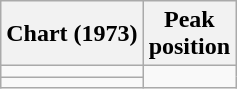<table class="wikitable">
<tr>
<th scope="col">Chart (1973)</th>
<th scope="col">Peak<br>position</th>
</tr>
<tr>
<td></td>
</tr>
<tr>
<td></td>
</tr>
</table>
